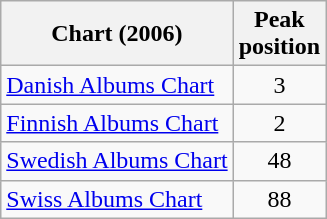<table class="wikitable sortable">
<tr>
<th>Chart (2006)</th>
<th>Peak<br>position</th>
</tr>
<tr>
<td><a href='#'>Danish Albums Chart</a></td>
<td align="center">3</td>
</tr>
<tr>
<td><a href='#'>Finnish Albums Chart</a></td>
<td align="center">2</td>
</tr>
<tr>
<td><a href='#'>Swedish Albums Chart</a></td>
<td align="center">48</td>
</tr>
<tr>
<td><a href='#'>Swiss Albums Chart</a></td>
<td align="center">88</td>
</tr>
</table>
